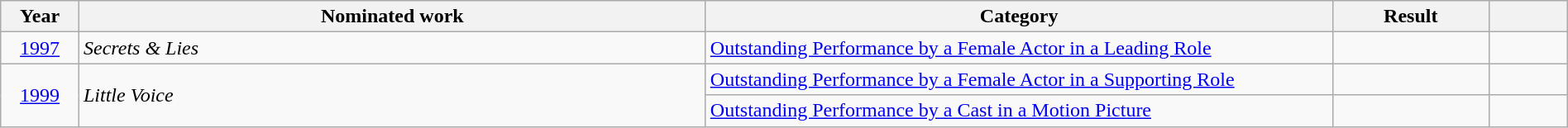<table class="wikitable" style="width:100%;">
<tr>
<th width=5%>Year</th>
<th style="width:40%;">Nominated work</th>
<th style="width:40%;">Category</th>
<th style="width:10%;">Result</th>
<th width=5%></th>
</tr>
<tr>
<td style="text-align:center;"><a href='#'>1997</a></td>
<td style="text-align:left;"><em>Secrets & Lies</em></td>
<td><a href='#'>Outstanding Performance by a Female Actor in a Leading Role</a></td>
<td></td>
<td style="text-align:center;"></td>
</tr>
<tr>
<td rowspan= "2" style="text-align:center;"><a href='#'>1999</a></td>
<td rowspan="2" style="text-align:left;"><em>Little Voice</em></td>
<td><a href='#'>Outstanding Performance by a Female Actor in a Supporting Role</a></td>
<td></td>
<td style="text-align:center;"></td>
</tr>
<tr>
<td><a href='#'>Outstanding Performance by a Cast in a Motion Picture</a></td>
<td></td>
<td style="text-align:center;"></td>
</tr>
</table>
